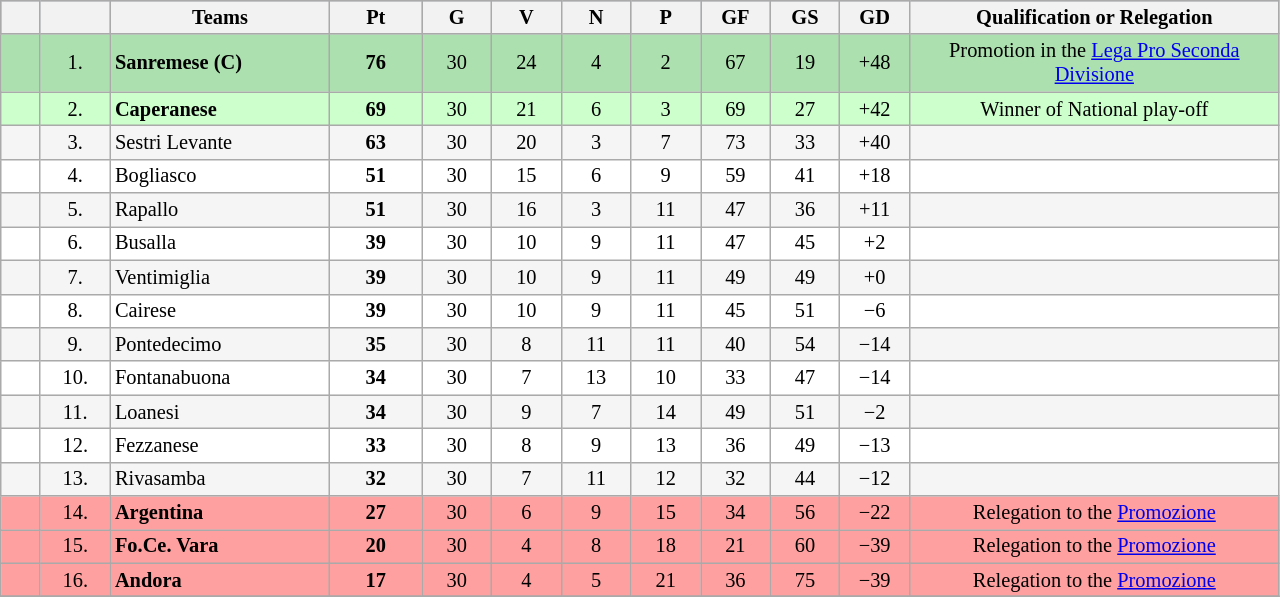<table class="wikitable sortable" align="center" style="font-size: 85%; border-collapse:collapse" border="0" cellspacing="0" cellpadding="2">
<tr align=center bgcolor=#98A1B2>
<th width=20></th>
<th width=40></th>
<th width=140><span>Teams</span></th>
<th width=55><span>Pt</span></th>
<th width=40><span>G</span></th>
<th width=40><span>V</span></th>
<th width=40><span>N</span></th>
<th width=40><span>P</span></th>
<th width=40><span>GF</span></th>
<th width=40><span>GS</span></th>
<th width=40><span>GD</span></th>
<th width=240><span>Qualification or Relegation</span></th>
</tr>
<tr align=center style="background:#ACE1AF;">
<td></td>
<td>1.</td>
<td style="text-align:left;"><strong>Sanremese</strong> <strong>(C)</strong></td>
<td><strong>76</strong></td>
<td>30</td>
<td>24</td>
<td>4</td>
<td>2</td>
<td>67</td>
<td>19</td>
<td>+48</td>
<td>Promotion in the <a href='#'>Lega Pro Seconda Divisione</a></td>
</tr>
<tr align=center style="background:#ccffcc;">
<td></td>
<td>2.</td>
<td style="text-align:left;"><strong>Caperanese</strong></td>
<td><strong>69</strong></td>
<td>30</td>
<td>21</td>
<td>6</td>
<td>3</td>
<td>69</td>
<td>27</td>
<td>+42</td>
<td>Winner of National play-off</td>
</tr>
<tr align=center style="background:#F5F5F5;">
<td></td>
<td>3.</td>
<td style="text-align:left;">Sestri Levante</td>
<td><strong>63</strong></td>
<td>30</td>
<td>20</td>
<td>3</td>
<td>7</td>
<td>73</td>
<td>33</td>
<td>+40</td>
<td></td>
</tr>
<tr align=center style="background:#FFFFFF;">
<td></td>
<td>4.</td>
<td style="text-align:left;">Bogliasco</td>
<td><strong>51</strong></td>
<td>30</td>
<td>15</td>
<td>6</td>
<td>9</td>
<td>59</td>
<td>41</td>
<td>+18</td>
<td></td>
</tr>
<tr align=center style="background:#F5F5F5;">
<td></td>
<td>5.</td>
<td style="text-align:left;">Rapallo</td>
<td><strong>51</strong></td>
<td>30</td>
<td>16</td>
<td>3</td>
<td>11</td>
<td>47</td>
<td>36</td>
<td>+11</td>
<td></td>
</tr>
<tr align=center style="background:#FFFFFF;">
<td></td>
<td>6.</td>
<td style="text-align:left;">Busalla</td>
<td><strong>39</strong></td>
<td>30</td>
<td>10</td>
<td>9</td>
<td>11</td>
<td>47</td>
<td>45</td>
<td>+2</td>
<td></td>
</tr>
<tr align=center style="background:#F5F5F5;">
<td></td>
<td>7.</td>
<td style="text-align:left;">Ventimiglia</td>
<td><strong>39</strong></td>
<td>30</td>
<td>10</td>
<td>9</td>
<td>11</td>
<td>49</td>
<td>49</td>
<td>+0</td>
<td></td>
</tr>
<tr align=center style="background:#FFFFFF;">
<td></td>
<td>8.</td>
<td style="text-align:left;">Cairese</td>
<td><strong>39</strong></td>
<td>30</td>
<td>10</td>
<td>9</td>
<td>11</td>
<td>45</td>
<td>51</td>
<td>−6</td>
<td></td>
</tr>
<tr align=center style="background:#F5F5F5;">
<td></td>
<td>9.</td>
<td style="text-align:left;">Pontedecimo</td>
<td><strong>35</strong></td>
<td>30</td>
<td>8</td>
<td>11</td>
<td>11</td>
<td>40</td>
<td>54</td>
<td>−14</td>
<td></td>
</tr>
<tr align=center style="background:#FFFFFF;">
<td></td>
<td>10.</td>
<td style="text-align:left;">Fontanabuona</td>
<td><strong>34</strong></td>
<td>30</td>
<td>7</td>
<td>13</td>
<td>10</td>
<td>33</td>
<td>47</td>
<td>−14</td>
<td></td>
</tr>
<tr align=center style="background:#F5F5F5;">
<td></td>
<td>11.</td>
<td style="text-align:left;">Loanesi</td>
<td><strong>34</strong></td>
<td>30</td>
<td>9</td>
<td>7</td>
<td>14</td>
<td>49</td>
<td>51</td>
<td>−2</td>
<td></td>
</tr>
<tr align=center style="background:#FFFFFF;">
<td></td>
<td>12.</td>
<td style="text-align:left;">Fezzanese</td>
<td><strong>33</strong></td>
<td>30</td>
<td>8</td>
<td>9</td>
<td>13</td>
<td>36</td>
<td>49</td>
<td>−13</td>
<td></td>
</tr>
<tr align=center style="background:#F5F5F5;">
<td></td>
<td>13.</td>
<td style="text-align:left;">Rivasamba</td>
<td><strong>32</strong></td>
<td>30</td>
<td>7</td>
<td>11</td>
<td>12</td>
<td>32</td>
<td>44</td>
<td>−12</td>
<td></td>
</tr>
<tr align=center style="background:#FFA0A0;">
<td></td>
<td>14.</td>
<td style="text-align:left;"><strong>Argentina</strong></td>
<td><strong>27</strong></td>
<td>30</td>
<td>6</td>
<td>9</td>
<td>15</td>
<td>34</td>
<td>56</td>
<td>−22</td>
<td>Relegation to the <a href='#'>Promozione</a></td>
</tr>
<tr align=center style="background:#FFA0A0;">
<td></td>
<td>15.</td>
<td style="text-align:left;"><strong>Fo.Ce. Vara</strong></td>
<td><strong>20</strong></td>
<td>30</td>
<td>4</td>
<td>8</td>
<td>18</td>
<td>21</td>
<td>60</td>
<td>−39</td>
<td>Relegation to the <a href='#'>Promozione</a></td>
</tr>
<tr align=center style="background:#FFA0A0;">
<td></td>
<td>16.</td>
<td style="text-align:left;"><strong>Andora</strong></td>
<td><strong>17</strong></td>
<td>30</td>
<td>4</td>
<td>5</td>
<td>21</td>
<td>36</td>
<td>75</td>
<td>−39</td>
<td>Relegation to the <a href='#'>Promozione</a></td>
</tr>
<tr>
</tr>
</table>
